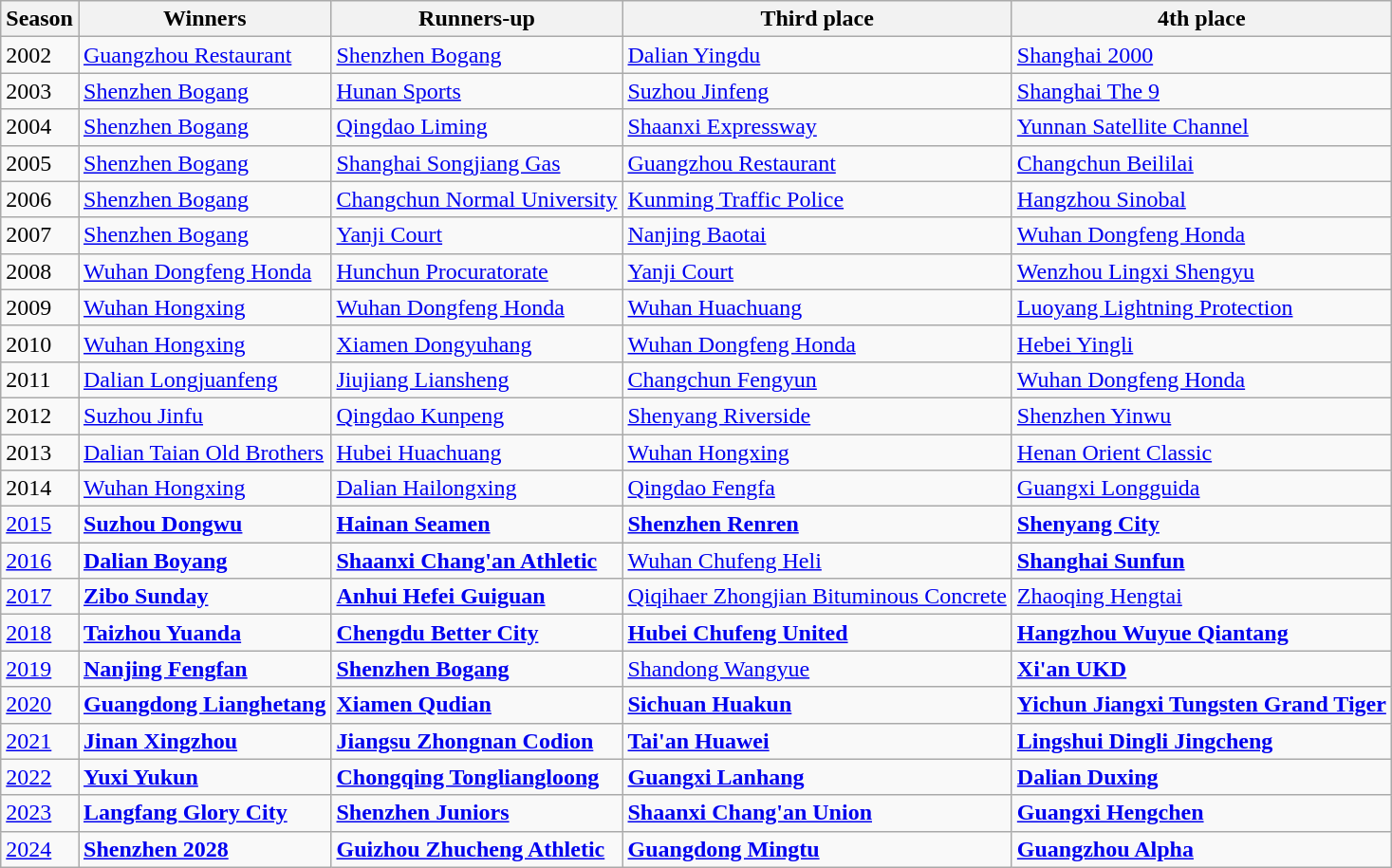<table class="wikitable">
<tr>
<th>Season</th>
<th>Winners</th>
<th>Runners-up</th>
<th>Third place</th>
<th>4th place</th>
</tr>
<tr>
<td>2002</td>
<td><a href='#'>Guangzhou Restaurant</a></td>
<td><a href='#'>Shenzhen Bogang</a></td>
<td><a href='#'>Dalian Yingdu</a></td>
<td><a href='#'>Shanghai 2000</a></td>
</tr>
<tr>
<td>2003</td>
<td><a href='#'>Shenzhen Bogang</a></td>
<td><a href='#'>Hunan Sports</a></td>
<td><a href='#'>Suzhou Jinfeng</a></td>
<td><a href='#'>Shanghai The 9</a></td>
</tr>
<tr>
<td>2004</td>
<td><a href='#'>Shenzhen Bogang</a></td>
<td><a href='#'>Qingdao Liming</a></td>
<td><a href='#'>Shaanxi Expressway</a></td>
<td><a href='#'>Yunnan Satellite Channel</a></td>
</tr>
<tr>
<td>2005</td>
<td><a href='#'>Shenzhen Bogang</a></td>
<td><a href='#'>Shanghai Songjiang Gas</a></td>
<td><a href='#'>Guangzhou Restaurant</a></td>
<td><a href='#'>Changchun Beililai</a></td>
</tr>
<tr>
<td>2006</td>
<td><a href='#'>Shenzhen Bogang</a></td>
<td><a href='#'>Changchun Normal University</a></td>
<td><a href='#'>Kunming Traffic Police</a></td>
<td><a href='#'>Hangzhou Sinobal</a></td>
</tr>
<tr>
<td>2007</td>
<td><a href='#'>Shenzhen Bogang</a></td>
<td><a href='#'>Yanji Court</a></td>
<td><a href='#'>Nanjing Baotai</a></td>
<td><a href='#'>Wuhan Dongfeng Honda</a></td>
</tr>
<tr>
<td>2008</td>
<td><a href='#'>Wuhan Dongfeng Honda</a></td>
<td><a href='#'>Hunchun Procuratorate</a></td>
<td><a href='#'>Yanji Court</a></td>
<td><a href='#'>Wenzhou Lingxi Shengyu</a></td>
</tr>
<tr>
<td>2009</td>
<td><a href='#'>Wuhan Hongxing</a></td>
<td><a href='#'>Wuhan Dongfeng Honda</a></td>
<td><a href='#'>Wuhan Huachuang</a></td>
<td><a href='#'>Luoyang Lightning Protection</a></td>
</tr>
<tr>
<td>2010</td>
<td><a href='#'>Wuhan Hongxing</a></td>
<td><a href='#'>Xiamen Dongyuhang</a></td>
<td><a href='#'>Wuhan Dongfeng Honda</a></td>
<td><a href='#'>Hebei Yingli</a></td>
</tr>
<tr>
<td>2011</td>
<td><a href='#'>Dalian Longjuanfeng</a></td>
<td><a href='#'>Jiujiang Liansheng</a></td>
<td><a href='#'>Changchun Fengyun</a></td>
<td><a href='#'>Wuhan Dongfeng Honda</a></td>
</tr>
<tr>
<td>2012</td>
<td><a href='#'>Suzhou Jinfu</a></td>
<td><a href='#'>Qingdao Kunpeng</a></td>
<td><a href='#'>Shenyang Riverside</a></td>
<td><a href='#'>Shenzhen Yinwu</a></td>
</tr>
<tr>
<td>2013</td>
<td><a href='#'>Dalian Taian Old Brothers</a></td>
<td><a href='#'>Hubei Huachuang</a></td>
<td><a href='#'>Wuhan Hongxing</a></td>
<td><a href='#'>Henan Orient Classic</a></td>
</tr>
<tr>
<td>2014</td>
<td><a href='#'>Wuhan Hongxing</a></td>
<td><a href='#'>Dalian Hailongxing</a></td>
<td><a href='#'>Qingdao Fengfa</a></td>
<td><a href='#'>Guangxi Longguida</a></td>
</tr>
<tr>
<td><a href='#'>2015</a></td>
<td><strong><a href='#'>Suzhou Dongwu</a></strong></td>
<td><strong><a href='#'>Hainan Seamen</a></strong></td>
<td><strong><a href='#'>Shenzhen Renren</a></strong></td>
<td><strong><a href='#'>Shenyang City</a></strong></td>
</tr>
<tr>
<td><a href='#'>2016</a></td>
<td><strong><a href='#'>Dalian Boyang</a></strong></td>
<td><strong><a href='#'>Shaanxi Chang'an Athletic</a></strong></td>
<td><a href='#'>Wuhan Chufeng Heli</a></td>
<td><strong><a href='#'>Shanghai Sunfun</a></strong></td>
</tr>
<tr>
<td><a href='#'>2017</a></td>
<td><strong><a href='#'>Zibo Sunday</a></strong></td>
<td><strong><a href='#'>Anhui Hefei Guiguan</a></strong></td>
<td><a href='#'>Qiqihaer Zhongjian Bituminous Concrete</a></td>
<td><a href='#'>Zhaoqing Hengtai</a></td>
</tr>
<tr>
<td><a href='#'>2018</a></td>
<td><strong><a href='#'>Taizhou Yuanda</a></strong></td>
<td><strong><a href='#'>Chengdu Better City</a></strong></td>
<td><strong><a href='#'>Hubei Chufeng United</a></strong></td>
<td><strong><a href='#'>Hangzhou Wuyue Qiantang</a></strong></td>
</tr>
<tr>
<td><a href='#'>2019</a></td>
<td><strong><a href='#'>Nanjing Fengfan</a></strong></td>
<td><strong><a href='#'>Shenzhen Bogang</a></strong></td>
<td><a href='#'>Shandong Wangyue</a></td>
<td><strong><a href='#'>Xi'an UKD</a></strong></td>
</tr>
<tr>
<td><a href='#'>2020</a></td>
<td><strong><a href='#'>Guangdong Lianghetang</a></strong></td>
<td><strong><a href='#'>Xiamen Qudian</a></strong></td>
<td><strong><a href='#'>Sichuan Huakun</a></strong></td>
<td><strong><a href='#'>Yichun Jiangxi Tungsten Grand Tiger</a></strong></td>
</tr>
<tr>
<td><a href='#'>2021</a></td>
<td><strong><a href='#'>Jinan Xingzhou</a></strong></td>
<td><strong><a href='#'>Jiangsu Zhongnan Codion</a></strong></td>
<td><strong><a href='#'>Tai'an Huawei</a></strong></td>
<td><strong><a href='#'>Lingshui Dingli Jingcheng</a></strong></td>
</tr>
<tr>
<td><a href='#'>2022</a></td>
<td><strong><a href='#'>Yuxi Yukun</a></strong></td>
<td><strong><a href='#'>Chongqing Tongliangloong</a></strong></td>
<td><strong><a href='#'>Guangxi Lanhang</a></strong></td>
<td><strong><a href='#'>Dalian Duxing</a></strong></td>
</tr>
<tr>
<td><a href='#'>2023</a></td>
<td><strong><a href='#'>Langfang Glory City</a></strong></td>
<td><strong><a href='#'>Shenzhen Juniors</a></strong></td>
<td><strong><a href='#'>Shaanxi Chang'an Union</a></strong></td>
<td><strong><a href='#'>Guangxi Hengchen</a></strong></td>
</tr>
<tr>
<td><a href='#'>2024</a></td>
<td><strong><a href='#'>Shenzhen 2028</a></strong></td>
<td><strong><a href='#'>Guizhou Zhucheng Athletic</a></strong></td>
<td><strong><a href='#'>Guangdong Mingtu</a></strong></td>
<td><strong><a href='#'>Guangzhou Alpha</a></strong></td>
</tr>
</table>
